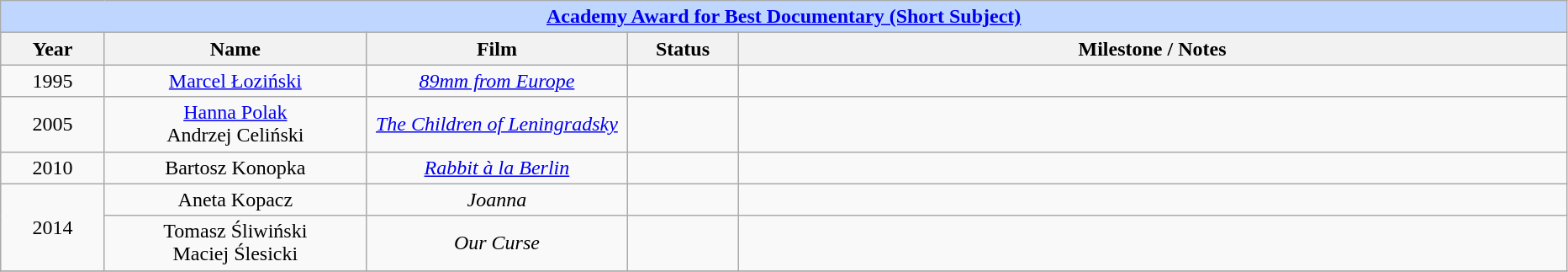<table class="wikitable" style="text-align: center">
<tr ---- bgcolor="#bfd7ff">
<td colspan=5 align=center><strong><a href='#'>Academy Award for Best Documentary (Short Subject)</a></strong></td>
</tr>
<tr ---- bgcolor="#ebf5ff">
<th width="75">Year</th>
<th width="200">Name</th>
<th width="200">Film</th>
<th width="80">Status</th>
<th width="650">Milestone / Notes</th>
</tr>
<tr>
<td>1995</td>
<td><a href='#'>Marcel Łoziński</a></td>
<td><em><a href='#'>89mm from Europe</a></em></td>
<td></td>
<td></td>
</tr>
<tr>
<td>2005</td>
<td><a href='#'>Hanna Polak</a><br>Andrzej Celiński</td>
<td><em><a href='#'>The Children of Leningradsky</a></em></td>
<td></td>
<td></td>
</tr>
<tr>
<td>2010</td>
<td>Bartosz Konopka</td>
<td><em><a href='#'>Rabbit à la Berlin</a></em></td>
<td></td>
<td></td>
</tr>
<tr>
<td rowspan="2">2014</td>
<td>Aneta Kopacz</td>
<td><em>Joanna</em></td>
<td></td>
<td></td>
</tr>
<tr>
<td>Tomasz Śliwiński<br>Maciej Ślesicki</td>
<td><em>Our Curse</em></td>
<td></td>
<td></td>
</tr>
<tr>
</tr>
</table>
